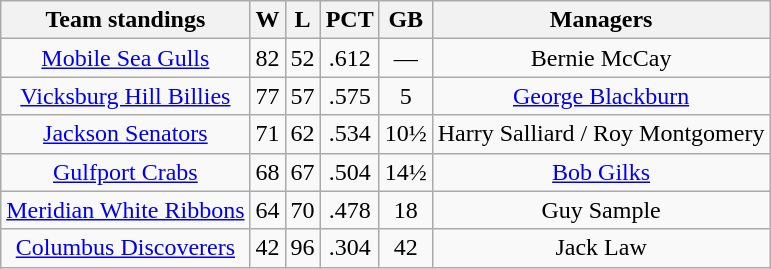<table class="wikitable" style="text-align:center">
<tr>
<th>Team standings</th>
<th>W</th>
<th>L</th>
<th>PCT</th>
<th>GB</th>
<th>Managers</th>
</tr>
<tr>
<td><a href='#'>Mobile Sea Gulls</a></td>
<td>82</td>
<td>52</td>
<td>.612</td>
<td>—</td>
<td>Bernie McCay</td>
</tr>
<tr>
<td><a href='#'>Vicksburg Hill Billies</a></td>
<td>77</td>
<td>57</td>
<td>.575</td>
<td>5</td>
<td><a href='#'>George Blackburn</a></td>
</tr>
<tr>
<td><a href='#'>Jackson Senators</a></td>
<td>71</td>
<td>62</td>
<td>.534</td>
<td>10½</td>
<td>Harry Salliard / Roy Montgomery</td>
</tr>
<tr>
<td><a href='#'>Gulfport Crabs</a></td>
<td>68</td>
<td>67</td>
<td>.504</td>
<td>14½</td>
<td><a href='#'>Bob Gilks</a></td>
</tr>
<tr>
<td><a href='#'>Meridian White Ribbons</a></td>
<td>64</td>
<td>70</td>
<td>.478</td>
<td>18</td>
<td>Guy Sample</td>
</tr>
<tr>
<td><a href='#'>Columbus Discoverers</a></td>
<td>42</td>
<td>96</td>
<td>.304</td>
<td>42</td>
<td>Jack Law</td>
</tr>
</table>
